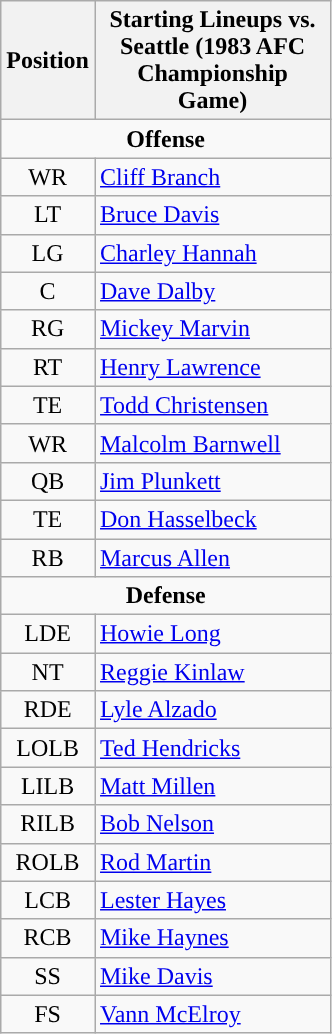<table class="wikitable">
<tr>
<th>Position</th>
<th width="150px" ">Starting Lineups vs. Seattle (1983 AFC Championship Game)</th>
</tr>
<tr>
<td colspan="2" style="text-align:center;"><strong>Offense</strong></td>
</tr>
<tr>
<td style="text-align:center;">WR</td>
<td><a href='#'>Cliff Branch</a></td>
</tr>
<tr>
<td style="text-align:center;">LT</td>
<td><a href='#'>Bruce Davis</a></td>
</tr>
<tr>
<td style="text-align:center;">LG</td>
<td><a href='#'>Charley Hannah</a></td>
</tr>
<tr>
<td style="text-align:center;">C</td>
<td><a href='#'>Dave Dalby</a></td>
</tr>
<tr>
<td style="text-align:center;">RG</td>
<td><a href='#'>Mickey Marvin</a></td>
</tr>
<tr>
<td style="text-align:center;">RT</td>
<td><a href='#'>Henry Lawrence</a></td>
</tr>
<tr>
<td style="text-align:center;">TE</td>
<td><a href='#'>Todd Christensen</a></td>
</tr>
<tr>
<td style="text-align:center;">WR</td>
<td><a href='#'>Malcolm Barnwell</a></td>
</tr>
<tr>
<td style="text-align:center;">QB</td>
<td><a href='#'>Jim Plunkett</a></td>
</tr>
<tr>
<td style="text-align:center;">TE</td>
<td><a href='#'>Don Hasselbeck</a></td>
</tr>
<tr>
<td style="text-align:center;">RB</td>
<td><a href='#'>Marcus Allen</a></td>
</tr>
<tr>
<td colspan="2" style="text-align:center;"><strong>Defense</strong></td>
</tr>
<tr>
<td style="text-align:center;">LDE</td>
<td><a href='#'>Howie Long</a></td>
</tr>
<tr>
<td style="text-align:center;">NT</td>
<td><a href='#'>Reggie Kinlaw</a></td>
</tr>
<tr>
<td style="text-align:center;">RDE</td>
<td><a href='#'>Lyle Alzado</a></td>
</tr>
<tr>
<td style="text-align:center;">LOLB</td>
<td><a href='#'>Ted Hendricks</a></td>
</tr>
<tr>
<td style="text-align:center;">LILB</td>
<td><a href='#'>Matt Millen</a></td>
</tr>
<tr>
<td style="text-align:center;">RILB</td>
<td><a href='#'>Bob Nelson</a></td>
</tr>
<tr>
<td style="text-align:center;">ROLB</td>
<td><a href='#'>Rod Martin</a></td>
</tr>
<tr>
<td style="text-align:center;">LCB</td>
<td><a href='#'>Lester Hayes</a></td>
</tr>
<tr>
<td style="text-align:center;">RCB</td>
<td><a href='#'>Mike Haynes</a></td>
</tr>
<tr>
<td style="text-align:center;">SS</td>
<td><a href='#'>Mike Davis</a></td>
</tr>
<tr>
<td style="text-align:center;">FS</td>
<td><a href='#'>Vann McElroy</a></td>
</tr>
</table>
